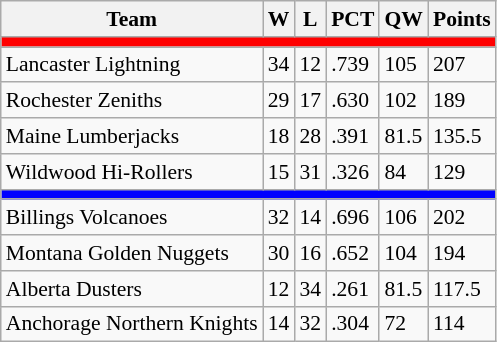<table class="wikitable" style="font-size:90%">
<tr>
<th>Team</th>
<th>W</th>
<th>L</th>
<th>PCT</th>
<th>QW</th>
<th>Points</th>
</tr>
<tr>
<th style="background:red" colspan="6"></th>
</tr>
<tr>
<td>Lancaster Lightning</td>
<td>34</td>
<td>12</td>
<td>.739</td>
<td>105</td>
<td>207</td>
</tr>
<tr>
<td>Rochester Zeniths</td>
<td>29</td>
<td>17</td>
<td>.630</td>
<td>102</td>
<td>189</td>
</tr>
<tr>
<td>Maine Lumberjacks</td>
<td>18</td>
<td>28</td>
<td>.391</td>
<td>81.5</td>
<td>135.5</td>
</tr>
<tr>
<td>Wildwood Hi-Rollers</td>
<td>15</td>
<td>31</td>
<td>.326</td>
<td>84</td>
<td>129</td>
</tr>
<tr>
<th style="background:blue" colspan="6"></th>
</tr>
<tr>
<td>Billings Volcanoes</td>
<td>32</td>
<td>14</td>
<td>.696</td>
<td>106</td>
<td>202</td>
</tr>
<tr>
<td>Montana Golden Nuggets</td>
<td>30</td>
<td>16</td>
<td>.652</td>
<td>104</td>
<td>194</td>
</tr>
<tr>
<td>Alberta Dusters</td>
<td>12</td>
<td>34</td>
<td>.261</td>
<td>81.5</td>
<td>117.5</td>
</tr>
<tr>
<td>Anchorage Northern Knights</td>
<td>14</td>
<td>32</td>
<td>.304</td>
<td>72</td>
<td>114</td>
</tr>
</table>
